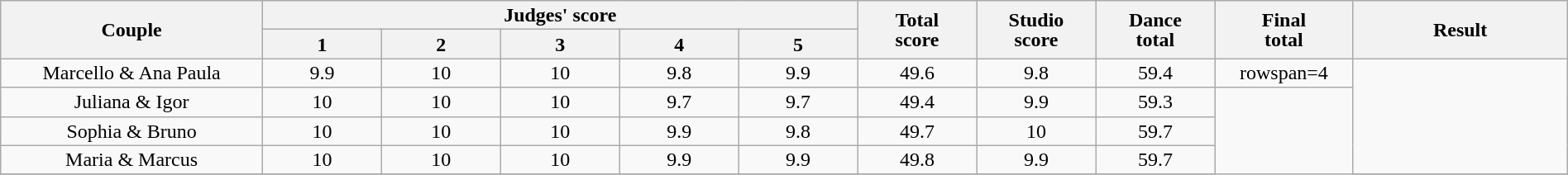<table class="wikitable" style="font-size:100%; line-height:16px; text-align:center" width="100%">
<tr>
<th rowspan=2 width="11.0%">Couple</th>
<th colspan=5 width="25.0%">Judges' score</th>
<th rowspan=2 width="05.0%">Total<br>score</th>
<th rowspan=2 width="05.0%">Studio<br>score</th>
<th rowspan=2 width="05.0%">Dance<br>total</th>
<th rowspan=2 width="05.0%">Final<br>total</th>
<th rowspan=2 width="09.0%">Result</th>
</tr>
<tr>
<th width="05.0%">1</th>
<th width="05.0%">2</th>
<th width="05.0%">3</th>
<th width="05.0%">4</th>
<th width="05.0%">5</th>
</tr>
<tr>
<td>Marcello & Ana Paula</td>
<td>9.9</td>
<td>10</td>
<td>10</td>
<td>9.8</td>
<td>9.9</td>
<td>49.6</td>
<td>9.8</td>
<td>59.4</td>
<td>rowspan=4 </td>
<td rowspan=4></td>
</tr>
<tr>
<td>Juliana & Igor</td>
<td>10</td>
<td>10</td>
<td>10</td>
<td>9.7</td>
<td>9.7</td>
<td>49.4</td>
<td>9.9</td>
<td>59.3</td>
</tr>
<tr>
<td>Sophia & Bruno</td>
<td>10</td>
<td>10</td>
<td>10</td>
<td>9.9</td>
<td>9.8</td>
<td>49.7</td>
<td>10</td>
<td>59.7</td>
</tr>
<tr>
<td>Maria & Marcus</td>
<td>10</td>
<td>10</td>
<td>10</td>
<td>9.9</td>
<td>9.9</td>
<td>49.8</td>
<td>9.9</td>
<td>59.7</td>
</tr>
<tr>
</tr>
</table>
